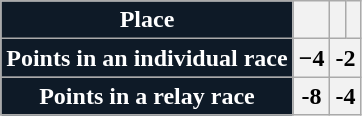<table class="wikitable" text-align="center">
<tr>
<th style="background:#0E1A27; color:white;">Place</th>
<th></th>
<th></th>
<th></th>
</tr>
<tr>
<th style="background:#0E1A27; color:white;">Points in an individual race</th>
<th>−4</th>
<th colspan="2">-2</th>
</tr>
<tr>
<th style="background:#0E1A27; color:white;">Points in a relay race</th>
<th>-8</th>
<th colspan="2">-4</th>
</tr>
</table>
